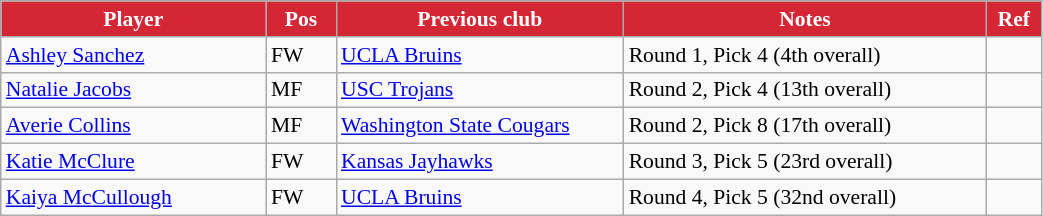<table class="wikitable" style="text-align:left; font-size:90%;">
<tr>
<th style="color:white; background:#D52635; width:170px;">Player</th>
<th style="color:white; background:#D52635; width:40px;">Pos</th>
<th style="color:white; background:#D52635; width:185px;">Previous club</th>
<th style="color:white; background:#D52635; width:235px;">Notes</th>
<th style="color:white; background:#D52635; width:30px;">Ref</th>
</tr>
<tr>
<td> <a href='#'>Ashley Sanchez</a></td>
<td>FW</td>
<td> <a href='#'>UCLA Bruins</a></td>
<td>Round 1, Pick 4 (4th overall)</td>
<td></td>
</tr>
<tr>
<td> <a href='#'>Natalie Jacobs</a></td>
<td>MF</td>
<td> <a href='#'>USC Trojans</a></td>
<td>Round 2, Pick 4 (13th overall)</td>
<td></td>
</tr>
<tr>
<td> <a href='#'>Averie Collins</a></td>
<td>MF</td>
<td> <a href='#'>Washington State Cougars</a></td>
<td>Round 2, Pick 8 (17th overall)</td>
<td></td>
</tr>
<tr>
<td> <a href='#'>Katie McClure</a></td>
<td>FW</td>
<td> <a href='#'>Kansas Jayhawks</a></td>
<td>Round 3, Pick 5 (23rd overall)</td>
<td></td>
</tr>
<tr>
<td> <a href='#'>Kaiya McCullough</a></td>
<td>FW</td>
<td> <a href='#'>UCLA Bruins</a></td>
<td>Round 4, Pick 5 (32nd overall)</td>
<td></td>
</tr>
</table>
